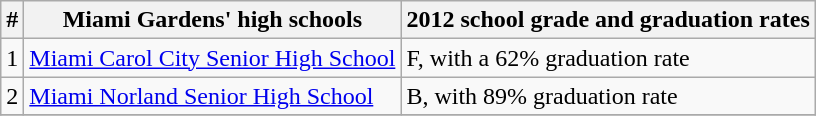<table class="wikitable">
<tr>
<th>#</th>
<th>Miami Gardens' high schools</th>
<th>2012 school grade and graduation rates</th>
</tr>
<tr>
<td>1</td>
<td><a href='#'>Miami Carol City Senior High School</a></td>
<td>F, with a 62% graduation rate</td>
</tr>
<tr>
<td>2</td>
<td><a href='#'>Miami Norland Senior High School</a></td>
<td>B, with 89% graduation rate</td>
</tr>
<tr>
</tr>
</table>
